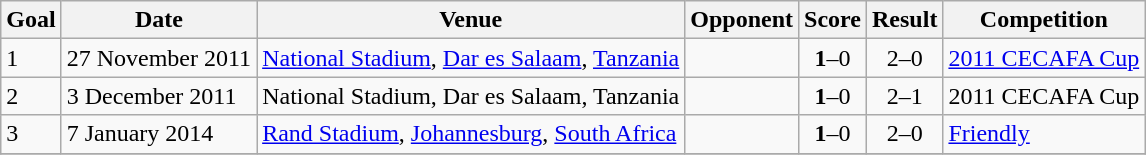<table class="wikitable plainrowheaders sortable">
<tr>
<th>Goal</th>
<th>Date</th>
<th>Venue</th>
<th>Opponent</th>
<th>Score</th>
<th>Result</th>
<th>Competition</th>
</tr>
<tr>
<td>1</td>
<td>27 November 2011</td>
<td><a href='#'>National Stadium</a>, <a href='#'>Dar es Salaam</a>, <a href='#'>Tanzania</a></td>
<td></td>
<td align=center><strong>1</strong>–0</td>
<td align=center>2–0</td>
<td><a href='#'>2011 CECAFA Cup</a></td>
</tr>
<tr>
<td>2</td>
<td>3 December 2011</td>
<td>National Stadium, Dar es Salaam, Tanzania</td>
<td></td>
<td align=center><strong>1</strong>–0</td>
<td align=center>2–1</td>
<td>2011 CECAFA Cup</td>
</tr>
<tr>
<td>3</td>
<td>7 January 2014</td>
<td><a href='#'>Rand Stadium</a>, <a href='#'>Johannesburg</a>, <a href='#'>South Africa</a></td>
<td></td>
<td align=center><strong>1</strong>–0</td>
<td align=center>2–0</td>
<td><a href='#'>Friendly</a></td>
</tr>
<tr>
</tr>
</table>
